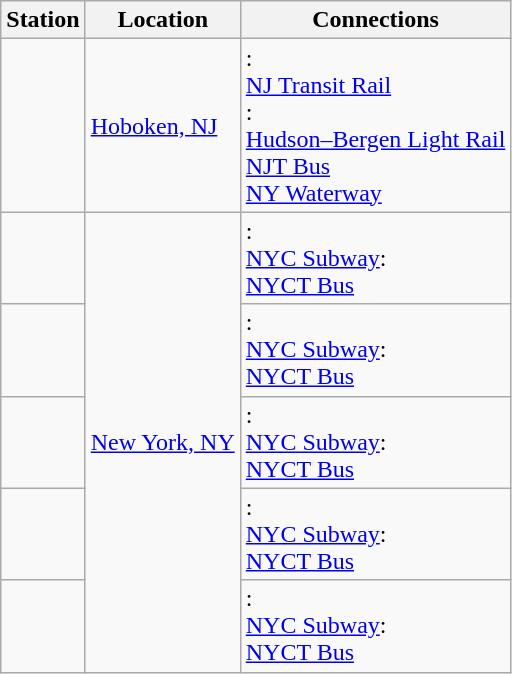<table class="wikitable">
<tr>
<th>Station</th>
<th>Location</th>
<th>Connections</th>
</tr>
<tr>
<td> </td>
<td><a href='#'>Hoboken, NJ</a></td>
<td>: <br> <a href='#'>NJ Transit Rail</a><br>: <br> <a href='#'>Hudson–Bergen Light Rail</a><br> <a href='#'>NJT Bus</a><br> <a href='#'>NY Waterway</a></td>
</tr>
<tr>
<td></td>
<td rowspan=5><a href='#'>New York, NY</a></td>
<td>: <br> <a href='#'>NYC Subway</a>: <br> <a href='#'>NYCT Bus</a></td>
</tr>
<tr>
<td></td>
<td>: <br> <a href='#'>NYC Subway</a>: <br> <a href='#'>NYCT Bus</a></td>
</tr>
<tr>
<td></td>
<td>: <br> <a href='#'>NYC Subway</a>: <br> <a href='#'>NYCT Bus</a></td>
</tr>
<tr>
<td></td>
<td>: <br> <a href='#'>NYC Subway</a>: <br> <a href='#'>NYCT Bus</a></td>
</tr>
<tr>
<td> </td>
<td>: <br> <a href='#'>NYC Subway</a>: <br> <a href='#'>NYCT Bus</a></td>
</tr>
</table>
